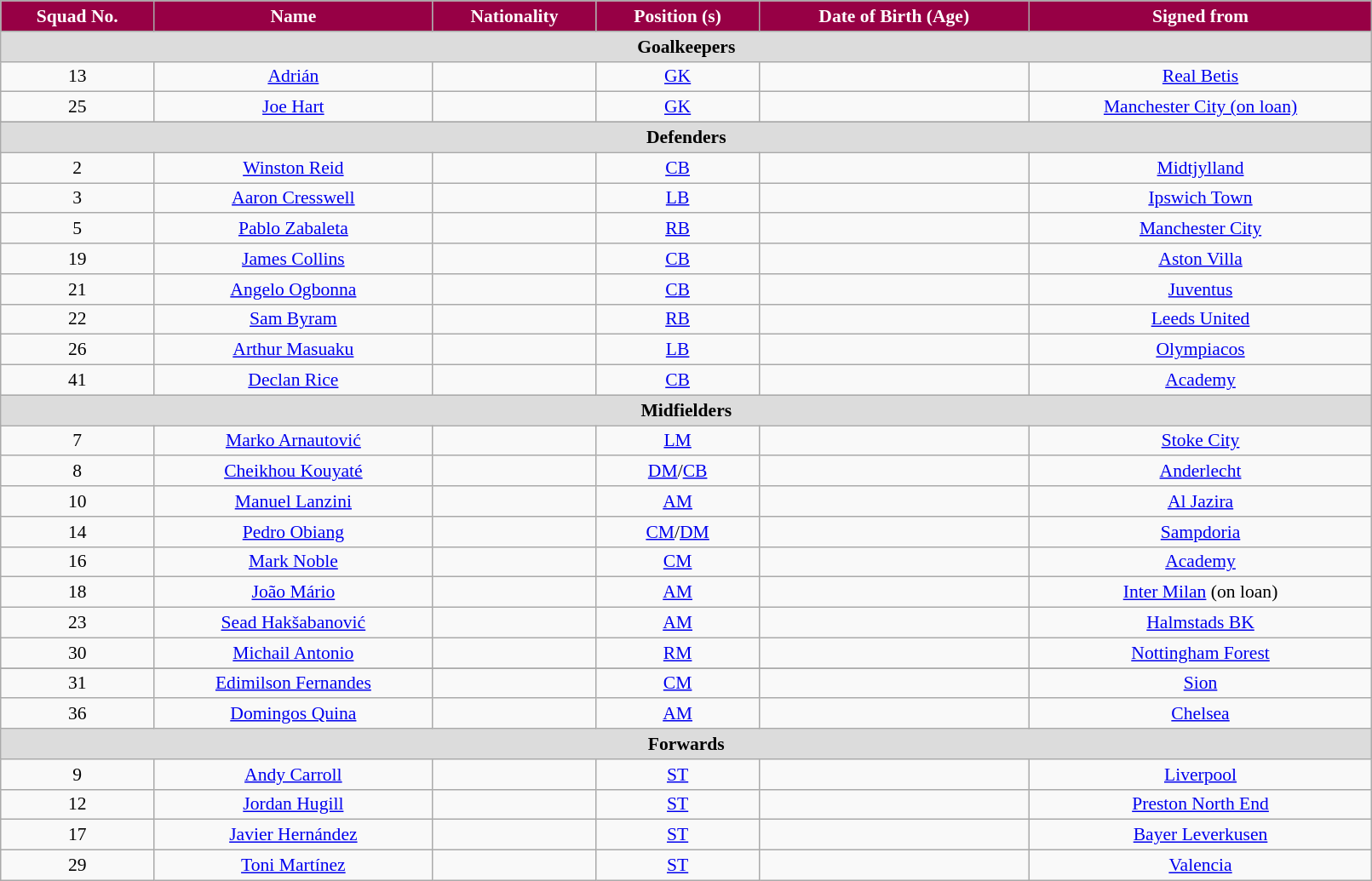<table class="wikitable" style="text-align:center; font-size:90%; width:85%;">
<tr>
<th style="background:#970045; color:white; text-align:center;">Squad No.</th>
<th style="background:#970045; color:white; text-align:center;">Name</th>
<th style="background:#970045; color:white; text-align:center;">Nationality</th>
<th style="background:#970045; color:white; text-align:center;">Position (s)</th>
<th style="background:#970045; color:white; text-align:center;">Date of Birth (Age)</th>
<th style="background:#970045; color:white; text-align:center;">Signed from</th>
</tr>
<tr>
<th colspan="6" style="background:#dcdcdc; text-align:center;">Goalkeepers</th>
</tr>
<tr>
<td>13</td>
<td><a href='#'>Adrián</a></td>
<td></td>
<td><a href='#'>GK</a></td>
<td></td>
<td> <a href='#'>Real Betis</a></td>
</tr>
<tr>
<td>25</td>
<td><a href='#'>Joe Hart</a></td>
<td></td>
<td><a href='#'>GK</a></td>
<td></td>
<td> <a href='#'>Manchester City (on loan)</a></td>
</tr>
<tr>
</tr>
<tr>
<th colspan="7" style="background:#dcdcdc; text-align:center;">Defenders</th>
</tr>
<tr>
<td>2</td>
<td><a href='#'>Winston Reid</a></td>
<td></td>
<td><a href='#'>CB</a></td>
<td></td>
<td> <a href='#'>Midtjylland</a></td>
</tr>
<tr>
<td>3</td>
<td><a href='#'>Aaron Cresswell</a></td>
<td></td>
<td><a href='#'>LB</a></td>
<td></td>
<td> <a href='#'>Ipswich Town</a></td>
</tr>
<tr>
<td>5</td>
<td><a href='#'>Pablo Zabaleta</a></td>
<td></td>
<td><a href='#'>RB</a></td>
<td></td>
<td> <a href='#'>Manchester City</a></td>
</tr>
<tr>
<td>19</td>
<td><a href='#'>James Collins</a></td>
<td></td>
<td><a href='#'>CB</a></td>
<td></td>
<td> <a href='#'>Aston Villa</a></td>
</tr>
<tr>
<td>21</td>
<td><a href='#'>Angelo Ogbonna</a></td>
<td></td>
<td><a href='#'>CB</a></td>
<td></td>
<td> <a href='#'>Juventus</a></td>
</tr>
<tr>
<td>22</td>
<td><a href='#'>Sam Byram</a></td>
<td></td>
<td><a href='#'>RB</a></td>
<td></td>
<td> <a href='#'>Leeds United</a></td>
</tr>
<tr>
<td>26</td>
<td><a href='#'>Arthur Masuaku</a></td>
<td></td>
<td><a href='#'>LB</a></td>
<td></td>
<td> <a href='#'>Olympiacos</a></td>
</tr>
<tr>
<td>41</td>
<td><a href='#'>Declan Rice</a></td>
<td></td>
<td><a href='#'>CB</a></td>
<td></td>
<td><a href='#'>Academy</a></td>
</tr>
<tr>
<th colspan="8" style="background:#dcdcdc; text-align:center;">Midfielders</th>
</tr>
<tr>
<td>7</td>
<td><a href='#'>Marko Arnautović</a></td>
<td></td>
<td><a href='#'>LM</a></td>
<td></td>
<td> <a href='#'>Stoke City</a></td>
</tr>
<tr>
<td>8</td>
<td><a href='#'>Cheikhou Kouyaté</a></td>
<td></td>
<td><a href='#'>DM</a>/<a href='#'>CB</a></td>
<td></td>
<td> <a href='#'>Anderlecht</a></td>
</tr>
<tr>
<td>10</td>
<td><a href='#'>Manuel Lanzini</a></td>
<td></td>
<td><a href='#'>AM</a></td>
<td></td>
<td> <a href='#'>Al Jazira</a></td>
</tr>
<tr>
<td>14</td>
<td><a href='#'>Pedro Obiang</a></td>
<td></td>
<td><a href='#'>CM</a>/<a href='#'>DM</a></td>
<td></td>
<td> <a href='#'>Sampdoria</a></td>
</tr>
<tr>
<td>16</td>
<td><a href='#'>Mark Noble</a></td>
<td></td>
<td><a href='#'>CM</a></td>
<td></td>
<td><a href='#'>Academy</a></td>
</tr>
<tr>
<td>18</td>
<td><a href='#'>João Mário</a></td>
<td></td>
<td><a href='#'>AM</a></td>
<td></td>
<td> <a href='#'>Inter Milan</a> (on loan)</td>
</tr>
<tr>
<td>23</td>
<td><a href='#'>Sead Hakšabanović</a></td>
<td></td>
<td><a href='#'>AM</a></td>
<td></td>
<td> <a href='#'>Halmstads BK</a></td>
</tr>
<tr>
<td>30</td>
<td><a href='#'>Michail Antonio</a></td>
<td></td>
<td><a href='#'>RM</a></td>
<td></td>
<td> <a href='#'>Nottingham Forest</a></td>
</tr>
<tr>
</tr>
<tr>
<td>31</td>
<td><a href='#'>Edimilson Fernandes</a></td>
<td></td>
<td><a href='#'>CM</a></td>
<td></td>
<td> <a href='#'>Sion</a></td>
</tr>
<tr>
<td>36</td>
<td><a href='#'>Domingos Quina</a></td>
<td></td>
<td><a href='#'>AM</a></td>
<td></td>
<td> <a href='#'>Chelsea</a></td>
</tr>
<tr>
<th colspan="6" style="background:#dcdcdc; text-align:center;">Forwards</th>
</tr>
<tr>
<td>9</td>
<td><a href='#'>Andy Carroll</a></td>
<td></td>
<td><a href='#'>ST</a></td>
<td></td>
<td> <a href='#'>Liverpool</a></td>
</tr>
<tr \>
<td>12</td>
<td><a href='#'>Jordan Hugill</a></td>
<td></td>
<td><a href='#'>ST</a></td>
<td></td>
<td> <a href='#'>Preston North End</a></td>
</tr>
<tr>
<td>17</td>
<td><a href='#'>Javier Hernández</a></td>
<td></td>
<td><a href='#'>ST</a></td>
<td></td>
<td> <a href='#'>Bayer Leverkusen</a></td>
</tr>
<tr>
<td>29</td>
<td><a href='#'>Toni Martínez</a></td>
<td></td>
<td><a href='#'>ST</a></td>
<td></td>
<td> <a href='#'>Valencia</a></td>
</tr>
</table>
